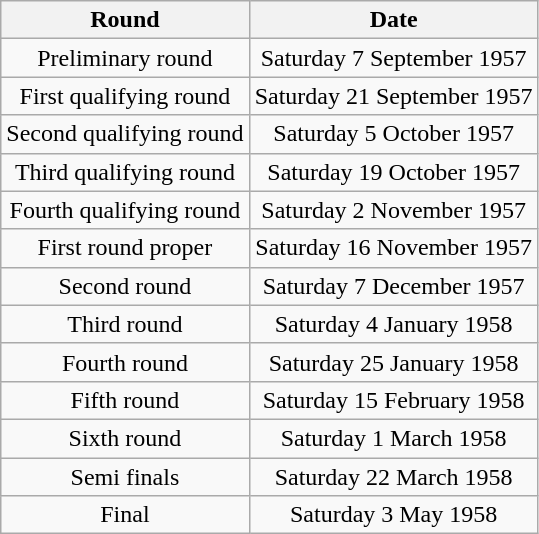<table class="wikitable" style="text-align: center">
<tr>
<th>Round</th>
<th>Date</th>
</tr>
<tr>
<td>Preliminary round</td>
<td>Saturday 7 September 1957</td>
</tr>
<tr>
<td>First qualifying round</td>
<td>Saturday 21 September 1957</td>
</tr>
<tr>
<td>Second qualifying round</td>
<td>Saturday 5 October 1957</td>
</tr>
<tr>
<td>Third qualifying round</td>
<td>Saturday 19 October 1957</td>
</tr>
<tr>
<td>Fourth qualifying round</td>
<td>Saturday 2 November 1957</td>
</tr>
<tr>
<td>First round proper</td>
<td>Saturday 16 November 1957</td>
</tr>
<tr>
<td>Second round</td>
<td>Saturday 7 December 1957</td>
</tr>
<tr>
<td>Third round</td>
<td>Saturday 4 January 1958</td>
</tr>
<tr>
<td>Fourth round</td>
<td>Saturday 25 January 1958</td>
</tr>
<tr>
<td>Fifth round</td>
<td>Saturday 15 February 1958</td>
</tr>
<tr>
<td>Sixth round</td>
<td>Saturday 1 March 1958</td>
</tr>
<tr>
<td>Semi finals</td>
<td>Saturday 22 March 1958</td>
</tr>
<tr>
<td>Final</td>
<td>Saturday 3 May 1958</td>
</tr>
</table>
